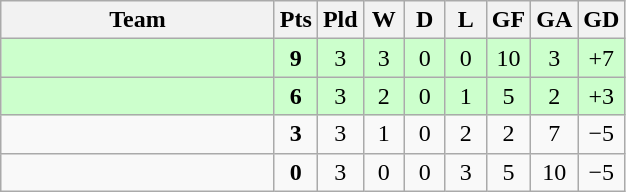<table class="wikitable" style="text-align:center;">
<tr>
<th width=175>Team</th>
<th width=20 abbr="Points">Pts</th>
<th width=20 abbr="Played">Pld</th>
<th width=20 abbr="Won">W</th>
<th width=20 abbr="Drawn">D</th>
<th width=20 abbr="Lost">L</th>
<th width=20 abbr="Goals for">GF</th>
<th width=20 abbr="Goals against">GA</th>
<th width=20 abbr="Goal difference">GD</th>
</tr>
<tr style="background:#ccffcc;">
<td align="left"></td>
<td><strong>9</strong></td>
<td>3</td>
<td>3</td>
<td>0</td>
<td>0</td>
<td>10</td>
<td>3</td>
<td>+7</td>
</tr>
<tr style="background:#ccffcc;">
<td align="left"></td>
<td><strong>6</strong></td>
<td>3</td>
<td>2</td>
<td>0</td>
<td>1</td>
<td>5</td>
<td>2</td>
<td>+3</td>
</tr>
<tr align="center">
<td align="left"></td>
<td><strong>3</strong></td>
<td>3</td>
<td>1</td>
<td>0</td>
<td>2</td>
<td>2</td>
<td>7</td>
<td>−5</td>
</tr>
<tr align="center">
<td align="left"></td>
<td><strong>0</strong></td>
<td>3</td>
<td>0</td>
<td>0</td>
<td>3</td>
<td>5</td>
<td>10</td>
<td>−5</td>
</tr>
</table>
